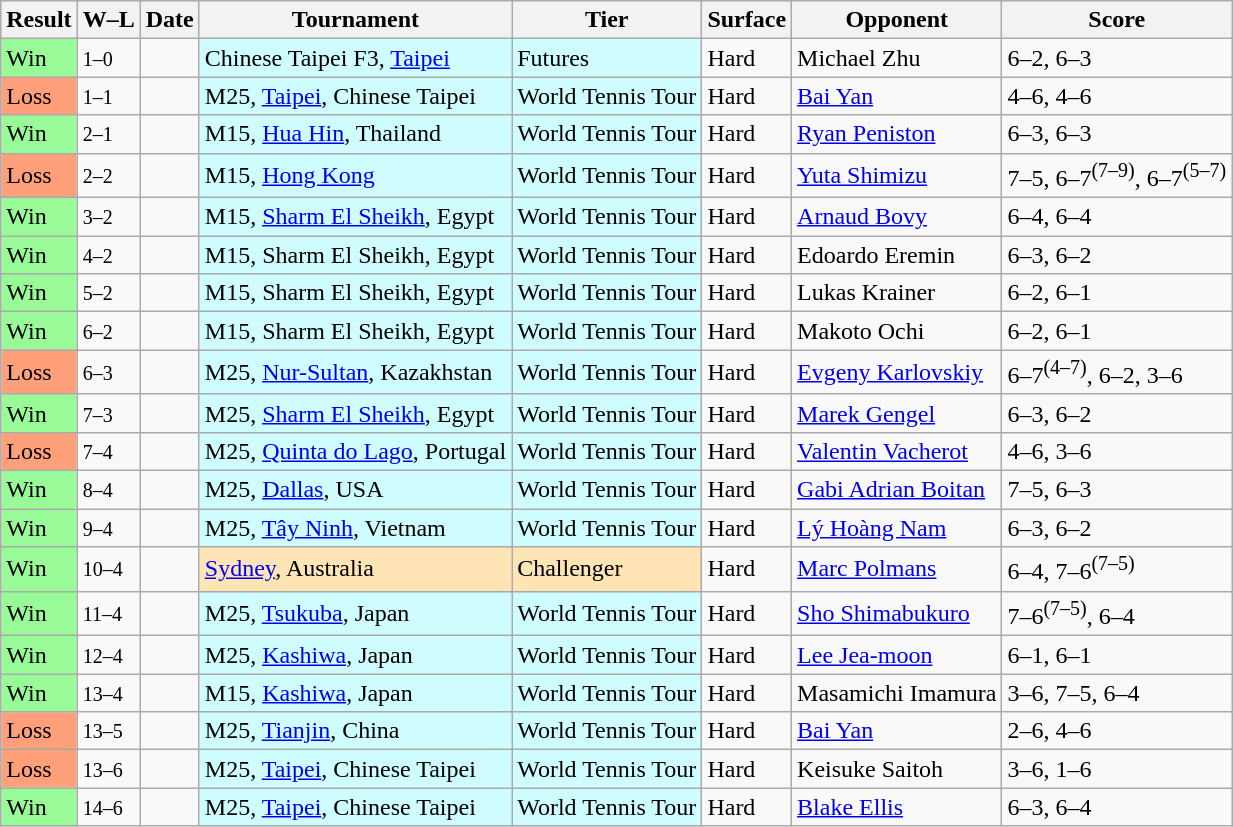<table class="sortable wikitable">
<tr>
<th>Result</th>
<th class="unsortable">W–L</th>
<th>Date</th>
<th>Tournament</th>
<th>Tier</th>
<th>Surface</th>
<th>Opponent</th>
<th class="unsortable">Score</th>
</tr>
<tr>
<td bgcolor=98FB98>Win</td>
<td><small>1–0</small></td>
<td></td>
<td style="background:#cffcff;">Chinese Taipei F3, <a href='#'>Taipei</a></td>
<td style="background:#cffcff;">Futures</td>
<td>Hard</td>
<td> Michael Zhu</td>
<td>6–2, 6–3</td>
</tr>
<tr>
<td bgcolor=FFA07A>Loss</td>
<td><small>1–1</small></td>
<td></td>
<td style="background:#cffcff;">M25, <a href='#'>Taipei</a>, Chinese Taipei</td>
<td style="background:#cffcff;">World Tennis Tour</td>
<td>Hard</td>
<td> <a href='#'>Bai Yan</a></td>
<td>4–6, 4–6</td>
</tr>
<tr>
<td bgcolor=98FB98>Win</td>
<td><small>2–1</small></td>
<td></td>
<td style="background:#cffcff;">M15, <a href='#'>Hua Hin</a>, Thailand</td>
<td style="background:#cffcff;">World Tennis Tour</td>
<td>Hard</td>
<td> <a href='#'>Ryan Peniston</a></td>
<td>6–3, 6–3</td>
</tr>
<tr>
<td bgcolor=FFA07A>Loss</td>
<td><small>2–2</small></td>
<td></td>
<td style="background:#cffcff;">M15, <a href='#'>Hong Kong</a></td>
<td style="background:#cffcff;">World Tennis Tour</td>
<td>Hard</td>
<td> <a href='#'>Yuta Shimizu</a></td>
<td>7–5, 6–7<sup>(7–9)</sup>, 6–7<sup>(5–7)</sup></td>
</tr>
<tr>
<td bgcolor=98FB98>Win</td>
<td><small>3–2</small></td>
<td></td>
<td style="background:#cffcff;">M15, <a href='#'>Sharm El Sheikh</a>, Egypt</td>
<td style="background:#cffcff;">World Tennis Tour</td>
<td>Hard</td>
<td> <a href='#'>Arnaud Bovy</a></td>
<td>6–4, 6–4</td>
</tr>
<tr>
<td bgcolor=98FB98>Win</td>
<td><small>4–2</small></td>
<td></td>
<td style="background:#cffcff;">M15, Sharm El Sheikh, Egypt</td>
<td style="background:#cffcff;">World Tennis Tour</td>
<td>Hard</td>
<td> Edoardo Eremin</td>
<td>6–3, 6–2</td>
</tr>
<tr>
<td bgcolor=98FB98>Win</td>
<td><small>5–2</small></td>
<td></td>
<td style="background:#cffcff;">M15, Sharm El Sheikh, Egypt</td>
<td style="background:#cffcff;">World Tennis Tour</td>
<td>Hard</td>
<td> Lukas Krainer</td>
<td>6–2, 6–1</td>
</tr>
<tr>
<td bgcolor=98FB98>Win</td>
<td><small>6–2</small></td>
<td></td>
<td style="background:#cffcff;">M15, Sharm El Sheikh, Egypt</td>
<td style="background:#cffcff;">World Tennis Tour</td>
<td>Hard</td>
<td> Makoto Ochi</td>
<td>6–2, 6–1</td>
</tr>
<tr>
<td bgcolor=FFA07A>Loss</td>
<td><small>6–3</small></td>
<td></td>
<td style="background:#cffcff;">M25, <a href='#'>Nur-Sultan</a>, Kazakhstan</td>
<td style="background:#cffcff;">World Tennis Tour</td>
<td>Hard</td>
<td> <a href='#'>Evgeny Karlovskiy</a></td>
<td>6–7<sup>(4–7)</sup>, 6–2, 3–6</td>
</tr>
<tr>
<td bgcolor=98FB98>Win</td>
<td><small>7–3</small></td>
<td></td>
<td style="background:#cffcff;">M25, <a href='#'>Sharm El Sheikh</a>, Egypt</td>
<td style="background:#cffcff;">World Tennis Tour</td>
<td>Hard</td>
<td> <a href='#'>Marek Gengel</a></td>
<td>6–3, 6–2</td>
</tr>
<tr>
<td bgcolor=FFA07A>Loss</td>
<td><small>7–4</small></td>
<td></td>
<td style="background:#cffcff;">M25, <a href='#'>Quinta do Lago</a>, Portugal</td>
<td style="background:#cffcff;">World Tennis Tour</td>
<td>Hard</td>
<td> <a href='#'>Valentin Vacherot</a></td>
<td>4–6, 3–6</td>
</tr>
<tr>
<td bgcolor=98FB98>Win</td>
<td><small>8–4</small></td>
<td></td>
<td style="background:#cffcff;">M25, <a href='#'>Dallas</a>, USA</td>
<td style="background:#cffcff;">World Tennis Tour</td>
<td>Hard</td>
<td> <a href='#'>Gabi Adrian Boitan</a></td>
<td>7–5, 6–3</td>
</tr>
<tr>
<td bgcolor=98FB98>Win</td>
<td><small>9–4</small></td>
<td></td>
<td style="background:#cffcff;">M25, <a href='#'>Tây Ninh</a>, Vietnam</td>
<td style="background:#cffcff;">World Tennis Tour</td>
<td>Hard</td>
<td> <a href='#'>Lý Hoàng Nam</a></td>
<td>6–3, 6–2</td>
</tr>
<tr>
<td style="background:#98fb98;">Win</td>
<td><small>10–4</small></td>
<td><a href='#'></a></td>
<td style="background:moccasin;"><a href='#'>Sydney</a>, Australia</td>
<td style="background:moccasin;">Challenger</td>
<td>Hard</td>
<td> <a href='#'>Marc Polmans</a></td>
<td>6–4, 7–6<sup>(7–5)</sup></td>
</tr>
<tr>
<td bgcolor=98FB98>Win</td>
<td><small>11–4</small></td>
<td></td>
<td style="background:#cffcff;">M25, <a href='#'>Tsukuba</a>, Japan</td>
<td style="background:#cffcff;">World Tennis Tour</td>
<td>Hard</td>
<td> <a href='#'>Sho Shimabukuro</a></td>
<td>7–6<sup>(7–5)</sup>, 6–4</td>
</tr>
<tr>
<td bgcolor=98FB98>Win</td>
<td><small>12–4</small></td>
<td></td>
<td style="background:#cffcff;">M25, <a href='#'>Kashiwa</a>, Japan</td>
<td style="background:#cffcff;">World Tennis Tour</td>
<td>Hard</td>
<td> <a href='#'>Lee Jea-moon</a></td>
<td>6–1, 6–1</td>
</tr>
<tr>
<td bgcolor=98FB98>Win</td>
<td><small>13–4</small></td>
<td></td>
<td style="background:#cffcff;">M15, <a href='#'>Kashiwa</a>, Japan</td>
<td style="background:#cffcff;">World Tennis Tour</td>
<td>Hard</td>
<td> Masamichi Imamura</td>
<td>3–6, 7–5, 6–4</td>
</tr>
<tr>
<td bgcolor=FFA07A>Loss</td>
<td><small>13–5</small></td>
<td></td>
<td style="background:#cffcff;">M25, <a href='#'>Tianjin</a>, China</td>
<td style="background:#cffcff;">World Tennis Tour</td>
<td>Hard</td>
<td> <a href='#'>Bai Yan</a></td>
<td>2–6, 4–6</td>
</tr>
<tr>
<td bgcolor=FFA07A>Loss</td>
<td><small>13–6</small></td>
<td></td>
<td style="background:#cffcff;">M25, <a href='#'>Taipei</a>, Chinese Taipei</td>
<td style="background:#cffcff;">World Tennis Tour</td>
<td>Hard</td>
<td> Keisuke Saitoh</td>
<td>3–6, 1–6</td>
</tr>
<tr>
<td bgcolor=98FB98>Win</td>
<td><small>14–6</small></td>
<td></td>
<td style="background:#cffcff;">M25, <a href='#'>Taipei</a>, Chinese Taipei</td>
<td style="background:#cffcff;">World Tennis Tour</td>
<td>Hard</td>
<td> <a href='#'>Blake Ellis</a></td>
<td>6–3, 6–4</td>
</tr>
</table>
